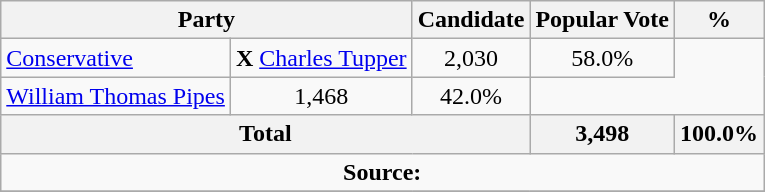<table class="wikitable">
<tr>
<th colspan="2">Party</th>
<th>Candidate</th>
<th>Popular Vote</th>
<th>%</th>
</tr>
<tr>
<td><a href='#'>Conservative</a></td>
<td> <strong>X</strong> <a href='#'>Charles Tupper</a></td>
<td align=center>2,030</td>
<td align=center>58.0%</td>
</tr>
<tr>
<td><a href='#'>William Thomas Pipes</a></td>
<td align=center>1,468</td>
<td align=center>42.0%</td>
</tr>
<tr>
<th colspan=3 align=center>Total</th>
<th align=right>3,498</th>
<th align=right>100.0%</th>
</tr>
<tr>
<td align="center" colspan=5><strong>Source:</strong> </td>
</tr>
<tr>
</tr>
</table>
